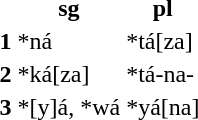<table>
<tr>
<th></th>
<th>sg</th>
<th>pl</th>
</tr>
<tr>
<th>1</th>
<td>*ná</td>
<td>*tá[za]</td>
</tr>
<tr>
<th>2</th>
<td>*ká[za]</td>
<td>*tá-na-</td>
</tr>
<tr>
<th>3</th>
<td>*[y]á, *wá</td>
<td>*yá[na]</td>
</tr>
</table>
